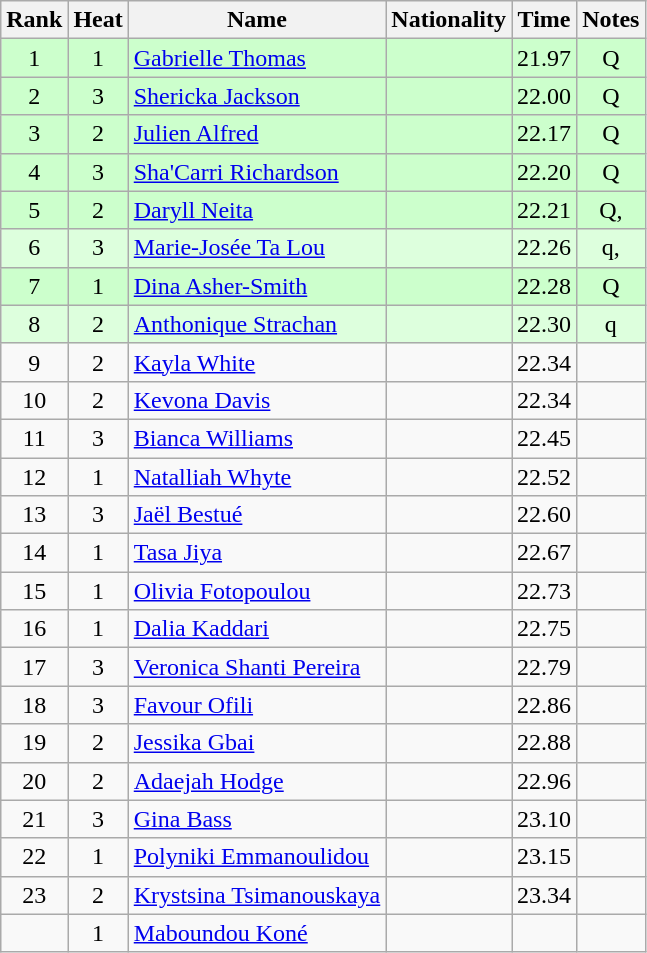<table class="wikitable sortable" style="text-align:center">
<tr>
<th>Rank</th>
<th>Heat</th>
<th>Name</th>
<th>Nationality</th>
<th>Time</th>
<th>Notes</th>
</tr>
<tr bgcolor="ccffcc">
<td>1</td>
<td>1</td>
<td align="left"><a href='#'>Gabrielle Thomas</a></td>
<td align="left"></td>
<td>21.97</td>
<td>Q</td>
</tr>
<tr bgcolor="ccffcc">
<td>2</td>
<td>3</td>
<td align="left"><a href='#'>Shericka Jackson</a></td>
<td align="left"></td>
<td>22.00</td>
<td>Q</td>
</tr>
<tr bgcolor="ccffcc">
<td>3</td>
<td>2</td>
<td align="left"><a href='#'>Julien Alfred</a></td>
<td align="left"></td>
<td>22.17</td>
<td>Q</td>
</tr>
<tr bgcolor="ccffcc">
<td>4</td>
<td>3</td>
<td align="left"><a href='#'>Sha'Carri Richardson</a></td>
<td align="left"></td>
<td>22.20</td>
<td>Q</td>
</tr>
<tr bgcolor="ccffcc">
<td>5</td>
<td>2</td>
<td align="left"><a href='#'>Daryll Neita</a></td>
<td align="left"></td>
<td>22.21</td>
<td>Q, </td>
</tr>
<tr bgcolor=ddffdd>
<td>6</td>
<td>3</td>
<td align="left"><a href='#'>Marie-Josée Ta Lou</a></td>
<td align="left"></td>
<td>22.26</td>
<td>q, </td>
</tr>
<tr bgcolor="ccffcc">
<td>7</td>
<td>1</td>
<td align="left"><a href='#'>Dina Asher-Smith</a></td>
<td align="left"></td>
<td>22.28</td>
<td>Q</td>
</tr>
<tr bgcolor=ddffdd>
<td>8</td>
<td>2</td>
<td align="left"><a href='#'>Anthonique Strachan</a></td>
<td align="left"></td>
<td>22.30</td>
<td>q</td>
</tr>
<tr>
<td>9</td>
<td>2</td>
<td align="left"><a href='#'>Kayla White</a></td>
<td align="left"></td>
<td>22.34</td>
<td></td>
</tr>
<tr>
<td>10</td>
<td>2</td>
<td align="left"><a href='#'>Kevona Davis</a></td>
<td align="left"></td>
<td>22.34</td>
<td></td>
</tr>
<tr>
<td>11</td>
<td>3</td>
<td align="left"><a href='#'>Bianca Williams</a></td>
<td align="left"></td>
<td>22.45</td>
<td></td>
</tr>
<tr>
<td>12</td>
<td>1</td>
<td align="left"><a href='#'>Natalliah Whyte</a></td>
<td align="left"></td>
<td>22.52</td>
<td></td>
</tr>
<tr>
<td>13</td>
<td>3</td>
<td align="left"><a href='#'>Jaël Bestué</a></td>
<td align="left"></td>
<td>22.60</td>
<td></td>
</tr>
<tr>
<td>14</td>
<td>1</td>
<td align="left"><a href='#'>Tasa Jiya</a></td>
<td align="left"></td>
<td>22.67</td>
<td></td>
</tr>
<tr>
<td>15</td>
<td>1</td>
<td align="left"><a href='#'>Olivia Fotopoulou</a></td>
<td align="left"></td>
<td>22.73</td>
<td></td>
</tr>
<tr>
<td>16</td>
<td>1</td>
<td align="left"><a href='#'>Dalia Kaddari</a></td>
<td align="left"></td>
<td>22.75</td>
<td></td>
</tr>
<tr>
<td>17</td>
<td>3</td>
<td align="left"><a href='#'>Veronica Shanti Pereira</a></td>
<td align="left"></td>
<td>22.79</td>
<td></td>
</tr>
<tr>
<td>18</td>
<td>3</td>
<td align="left"><a href='#'>Favour Ofili</a></td>
<td align="left"></td>
<td>22.86</td>
<td></td>
</tr>
<tr>
<td>19</td>
<td>2</td>
<td align="left"><a href='#'>Jessika Gbai</a></td>
<td align="left"></td>
<td>22.88</td>
<td></td>
</tr>
<tr>
<td>20</td>
<td>2</td>
<td align="left"><a href='#'>Adaejah Hodge</a></td>
<td align="left"></td>
<td>22.96</td>
<td></td>
</tr>
<tr>
<td>21</td>
<td>3</td>
<td align="left"><a href='#'>Gina Bass</a></td>
<td align="left"></td>
<td>23.10</td>
<td></td>
</tr>
<tr>
<td>22</td>
<td>1</td>
<td align="left"><a href='#'>Polyniki Emmanoulidou</a></td>
<td align="left"></td>
<td>23.15</td>
<td></td>
</tr>
<tr>
<td>23</td>
<td>2</td>
<td align="left"><a href='#'>Krystsina Tsimanouskaya</a></td>
<td align="left"></td>
<td>23.34</td>
<td></td>
</tr>
<tr>
<td></td>
<td>1</td>
<td align="left"><a href='#'>Maboundou Koné</a></td>
<td align="left"></td>
<td></td>
<td></td>
</tr>
</table>
